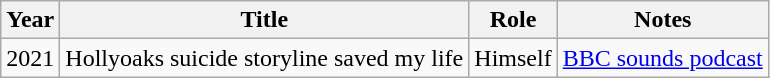<table class="wikitable">
<tr>
<th>Year</th>
<th>Title</th>
<th>Role</th>
<th>Notes</th>
</tr>
<tr>
<td>2021</td>
<td>Hollyoaks suicide storyline saved my life</td>
<td>Himself</td>
<td><a href='#'>BBC sounds podcast</a></td>
</tr>
</table>
